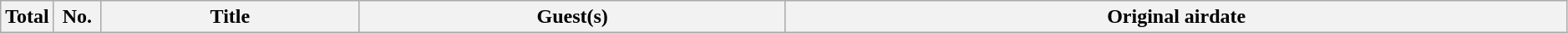<table class="wikitable plainrowheaders" style="width:99%;">
<tr>
<th style="width:30px;">Total</th>
<th style="width:30px;">No.</th>
<th>Title</th>
<th>Guest(s)</th>
<th>Original airdate<br>


</th>
</tr>
</table>
